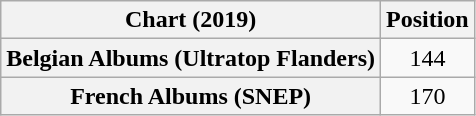<table class="wikitable sortable plainrowheaders" style="text-align:center">
<tr>
<th scope="col">Chart (2019)</th>
<th scope="col">Position</th>
</tr>
<tr>
<th scope="row">Belgian Albums (Ultratop Flanders)</th>
<td>144</td>
</tr>
<tr>
<th scope="row">French Albums (SNEP)</th>
<td>170</td>
</tr>
</table>
